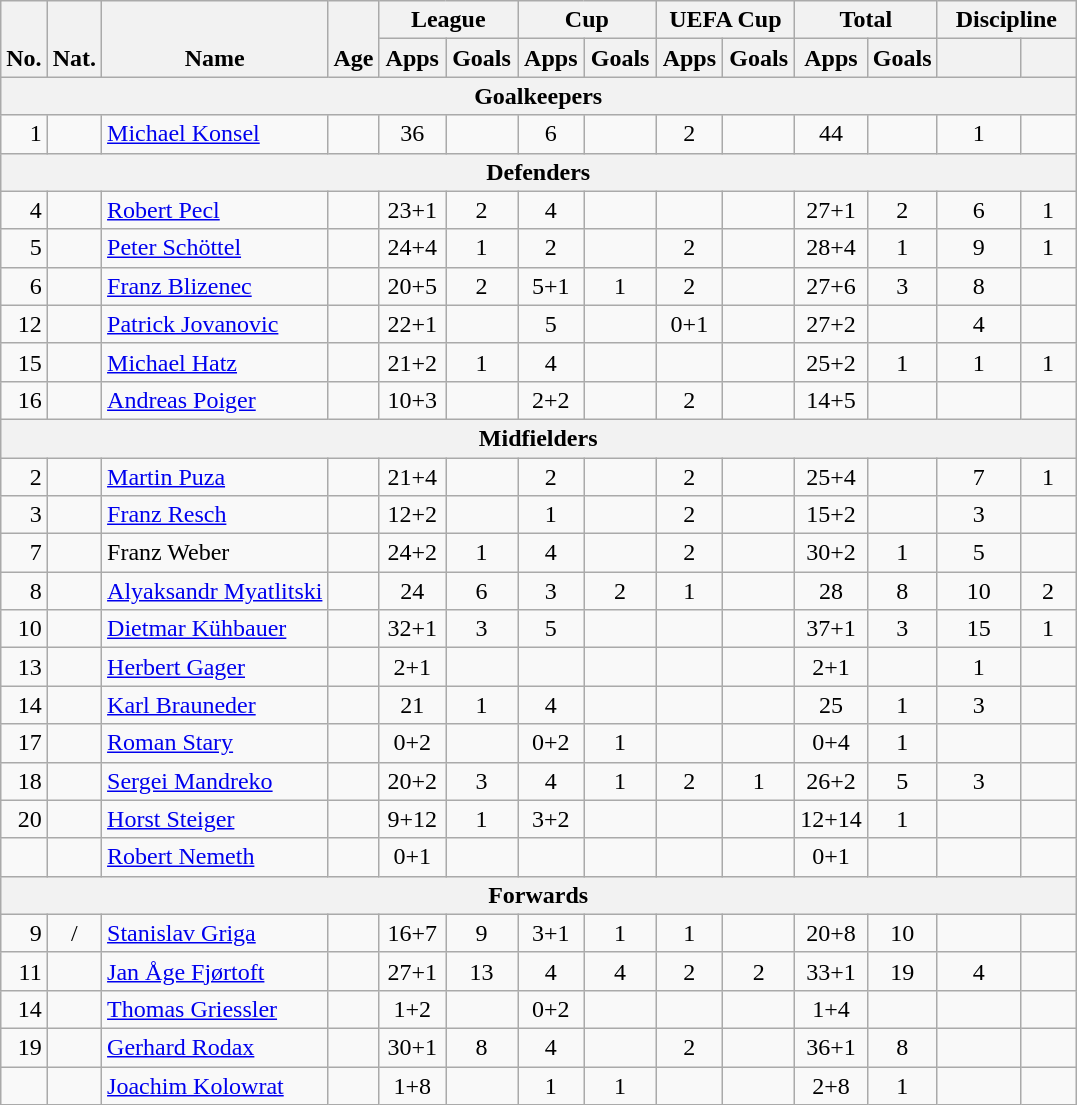<table class="wikitable" style="text-align:center">
<tr>
<th rowspan="2" valign="bottom">No.</th>
<th rowspan="2" valign="bottom">Nat.</th>
<th rowspan="2" valign="bottom">Name</th>
<th rowspan="2" valign="bottom">Age</th>
<th colspan="2" width="85">League</th>
<th colspan="2" width="85">Cup</th>
<th colspan="2" width="85">UEFA Cup</th>
<th colspan="2" width="85">Total</th>
<th colspan="2" width="85">Discipline</th>
</tr>
<tr>
<th>Apps</th>
<th>Goals</th>
<th>Apps</th>
<th>Goals</th>
<th>Apps</th>
<th>Goals</th>
<th>Apps</th>
<th>Goals</th>
<th></th>
<th></th>
</tr>
<tr>
<th colspan=20>Goalkeepers</th>
</tr>
<tr>
<td align="right">1</td>
<td></td>
<td align="left"><a href='#'>Michael Konsel</a></td>
<td></td>
<td>36</td>
<td></td>
<td>6</td>
<td></td>
<td>2</td>
<td></td>
<td>44</td>
<td></td>
<td>1</td>
<td></td>
</tr>
<tr>
<th colspan=20>Defenders</th>
</tr>
<tr>
<td align="right">4</td>
<td></td>
<td align="left"><a href='#'>Robert Pecl</a></td>
<td></td>
<td>23+1</td>
<td>2</td>
<td>4</td>
<td></td>
<td></td>
<td></td>
<td>27+1</td>
<td>2</td>
<td>6</td>
<td>1</td>
</tr>
<tr>
<td align="right">5</td>
<td></td>
<td align="left"><a href='#'>Peter Schöttel</a></td>
<td></td>
<td>24+4</td>
<td>1</td>
<td>2</td>
<td></td>
<td>2</td>
<td></td>
<td>28+4</td>
<td>1</td>
<td>9</td>
<td>1</td>
</tr>
<tr>
<td align="right">6</td>
<td></td>
<td align="left"><a href='#'>Franz Blizenec</a></td>
<td></td>
<td>20+5</td>
<td>2</td>
<td>5+1</td>
<td>1</td>
<td>2</td>
<td></td>
<td>27+6</td>
<td>3</td>
<td>8</td>
<td></td>
</tr>
<tr>
<td align="right">12</td>
<td></td>
<td align="left"><a href='#'>Patrick Jovanovic</a></td>
<td></td>
<td>22+1</td>
<td></td>
<td>5</td>
<td></td>
<td>0+1</td>
<td></td>
<td>27+2</td>
<td></td>
<td>4</td>
<td></td>
</tr>
<tr>
<td align="right">15</td>
<td></td>
<td align="left"><a href='#'>Michael Hatz</a></td>
<td></td>
<td>21+2</td>
<td>1</td>
<td>4</td>
<td></td>
<td></td>
<td></td>
<td>25+2</td>
<td>1</td>
<td>1</td>
<td>1</td>
</tr>
<tr>
<td align="right">16</td>
<td></td>
<td align="left"><a href='#'>Andreas Poiger</a></td>
<td></td>
<td>10+3</td>
<td></td>
<td>2+2</td>
<td></td>
<td>2</td>
<td></td>
<td>14+5</td>
<td></td>
<td></td>
<td></td>
</tr>
<tr>
<th colspan=20>Midfielders</th>
</tr>
<tr>
<td align="right">2</td>
<td></td>
<td align="left"><a href='#'>Martin Puza</a></td>
<td></td>
<td>21+4</td>
<td></td>
<td>2</td>
<td></td>
<td>2</td>
<td></td>
<td>25+4</td>
<td></td>
<td>7</td>
<td>1</td>
</tr>
<tr>
<td align="right">3</td>
<td></td>
<td align="left"><a href='#'>Franz Resch</a></td>
<td></td>
<td>12+2</td>
<td></td>
<td>1</td>
<td></td>
<td>2</td>
<td></td>
<td>15+2</td>
<td></td>
<td>3</td>
<td></td>
</tr>
<tr>
<td align="right">7</td>
<td></td>
<td align="left">Franz Weber</td>
<td></td>
<td>24+2</td>
<td>1</td>
<td>4</td>
<td></td>
<td>2</td>
<td></td>
<td>30+2</td>
<td>1</td>
<td>5</td>
<td></td>
</tr>
<tr>
<td align="right">8</td>
<td></td>
<td align="left"><a href='#'>Alyaksandr Myatlitski</a></td>
<td></td>
<td>24</td>
<td>6</td>
<td>3</td>
<td>2</td>
<td>1</td>
<td></td>
<td>28</td>
<td>8</td>
<td>10</td>
<td>2</td>
</tr>
<tr>
<td align="right">10</td>
<td></td>
<td align="left"><a href='#'>Dietmar Kühbauer</a></td>
<td></td>
<td>32+1</td>
<td>3</td>
<td>5</td>
<td></td>
<td></td>
<td></td>
<td>37+1</td>
<td>3</td>
<td>15</td>
<td>1</td>
</tr>
<tr>
<td align="right">13</td>
<td></td>
<td align="left"><a href='#'>Herbert Gager</a></td>
<td></td>
<td>2+1</td>
<td></td>
<td></td>
<td></td>
<td></td>
<td></td>
<td>2+1</td>
<td></td>
<td>1</td>
<td></td>
</tr>
<tr>
<td align="right">14</td>
<td></td>
<td align="left"><a href='#'>Karl Brauneder</a></td>
<td></td>
<td>21</td>
<td>1</td>
<td>4</td>
<td></td>
<td></td>
<td></td>
<td>25</td>
<td>1</td>
<td>3</td>
<td></td>
</tr>
<tr>
<td align="right">17</td>
<td></td>
<td align="left"><a href='#'>Roman Stary</a></td>
<td></td>
<td>0+2</td>
<td></td>
<td>0+2</td>
<td>1</td>
<td></td>
<td></td>
<td>0+4</td>
<td>1</td>
<td></td>
<td></td>
</tr>
<tr>
<td align="right">18</td>
<td></td>
<td align="left"><a href='#'>Sergei Mandreko</a></td>
<td></td>
<td>20+2</td>
<td>3</td>
<td>4</td>
<td>1</td>
<td>2</td>
<td>1</td>
<td>26+2</td>
<td>5</td>
<td>3</td>
<td></td>
</tr>
<tr>
<td align="right">20</td>
<td></td>
<td align="left"><a href='#'>Horst Steiger</a></td>
<td></td>
<td>9+12</td>
<td>1</td>
<td>3+2</td>
<td></td>
<td></td>
<td></td>
<td>12+14</td>
<td>1</td>
<td></td>
<td></td>
</tr>
<tr>
<td align="right"></td>
<td></td>
<td align="left"><a href='#'>Robert Nemeth</a></td>
<td></td>
<td>0+1</td>
<td></td>
<td></td>
<td></td>
<td></td>
<td></td>
<td>0+1</td>
<td></td>
<td></td>
<td></td>
</tr>
<tr>
<th colspan=20>Forwards</th>
</tr>
<tr>
<td align="right">9</td>
<td>/</td>
<td align="left"><a href='#'>Stanislav Griga</a></td>
<td></td>
<td>16+7</td>
<td>9</td>
<td>3+1</td>
<td>1</td>
<td>1</td>
<td></td>
<td>20+8</td>
<td>10</td>
<td></td>
<td></td>
</tr>
<tr>
<td align="right">11</td>
<td></td>
<td align="left"><a href='#'>Jan Åge Fjørtoft</a></td>
<td></td>
<td>27+1</td>
<td>13</td>
<td>4</td>
<td>4</td>
<td>2</td>
<td>2</td>
<td>33+1</td>
<td>19</td>
<td>4</td>
<td></td>
</tr>
<tr>
<td align="right">14</td>
<td></td>
<td align="left"><a href='#'>Thomas Griessler</a></td>
<td></td>
<td>1+2</td>
<td></td>
<td>0+2</td>
<td></td>
<td></td>
<td></td>
<td>1+4</td>
<td></td>
<td></td>
<td></td>
</tr>
<tr>
<td align="right">19</td>
<td></td>
<td align="left"><a href='#'>Gerhard Rodax</a></td>
<td></td>
<td>30+1</td>
<td>8</td>
<td>4</td>
<td></td>
<td>2</td>
<td></td>
<td>36+1</td>
<td>8</td>
<td></td>
<td></td>
</tr>
<tr>
<td align="right"></td>
<td></td>
<td align="left"><a href='#'>Joachim Kolowrat</a></td>
<td></td>
<td>1+8</td>
<td></td>
<td>1</td>
<td>1</td>
<td></td>
<td></td>
<td>2+8</td>
<td>1</td>
<td></td>
<td></td>
</tr>
</table>
